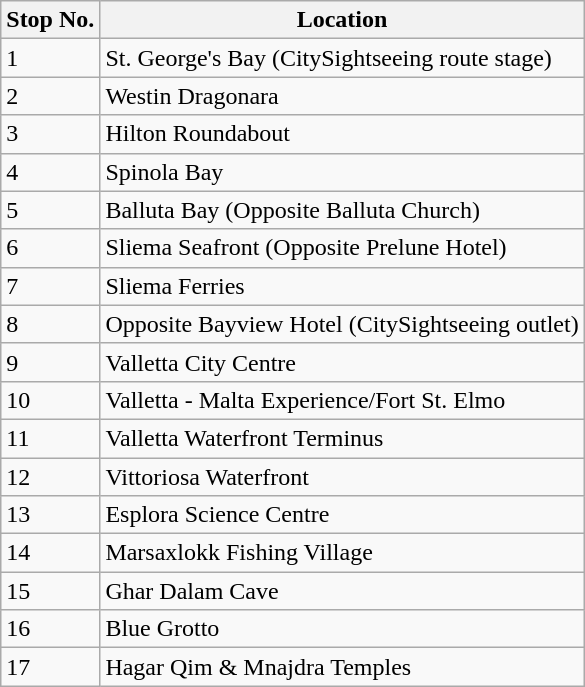<table class="wikitable sortable">
<tr>
<th>Stop No.</th>
<th>Location</th>
</tr>
<tr>
<td>1</td>
<td>St. George's Bay (CitySightseeing route stage)</td>
</tr>
<tr>
<td>2</td>
<td>Westin Dragonara</td>
</tr>
<tr>
<td>3</td>
<td>Hilton Roundabout</td>
</tr>
<tr>
<td>4</td>
<td>Spinola Bay</td>
</tr>
<tr>
<td>5</td>
<td>Balluta Bay (Opposite Balluta Church)</td>
</tr>
<tr>
<td>6</td>
<td>Sliema Seafront (Opposite Prelune Hotel)</td>
</tr>
<tr>
<td>7</td>
<td>Sliema Ferries</td>
</tr>
<tr>
<td>8</td>
<td>Opposite Bayview Hotel (CitySightseeing outlet)</td>
</tr>
<tr>
<td>9</td>
<td>Valletta City Centre</td>
</tr>
<tr>
<td>10</td>
<td>Valletta - Malta Experience/Fort St. Elmo</td>
</tr>
<tr>
<td>11</td>
<td>Valletta Waterfront Terminus</td>
</tr>
<tr>
<td>12</td>
<td>Vittoriosa Waterfront</td>
</tr>
<tr>
<td>13</td>
<td>Esplora Science Centre</td>
</tr>
<tr>
<td>14</td>
<td>Marsaxlokk Fishing Village</td>
</tr>
<tr>
<td>15</td>
<td>Ghar Dalam Cave</td>
</tr>
<tr>
<td>16</td>
<td>Blue Grotto</td>
</tr>
<tr>
<td>17</td>
<td>Hagar Qim & Mnajdra Temples</td>
</tr>
</table>
